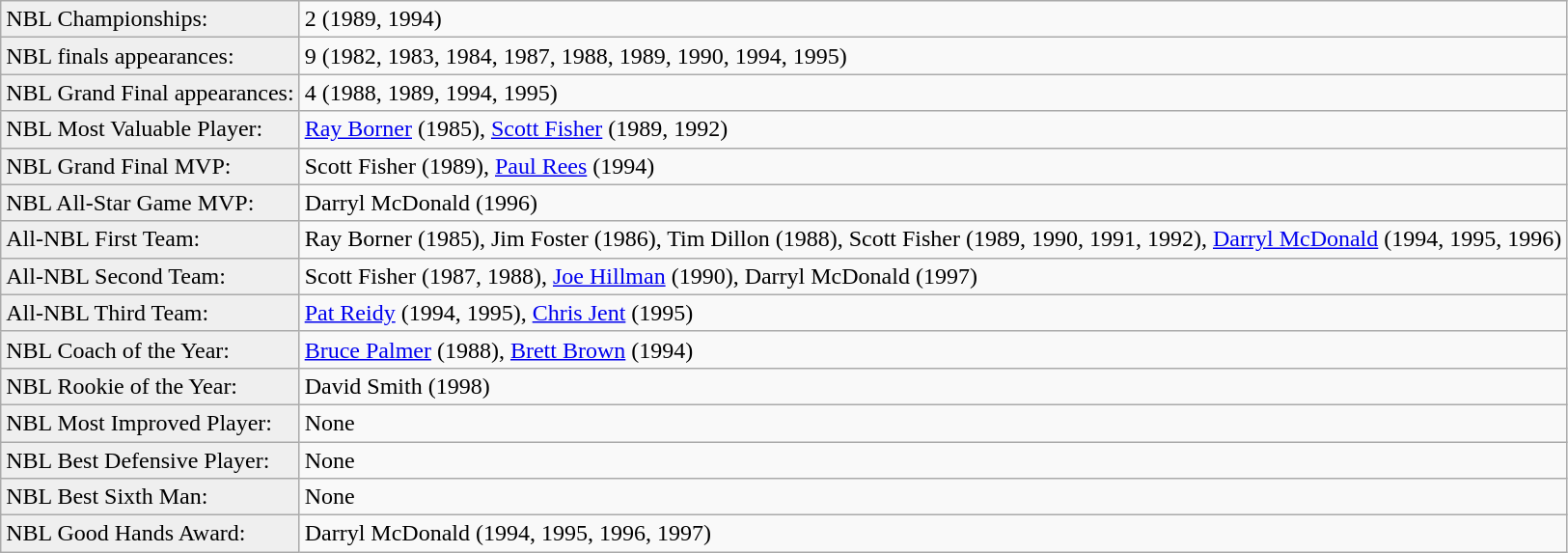<table class="wikitable">
<tr align=left>
<td style="background:#efefef;">NBL Championships:</td>
<td>2 (1989, 1994)</td>
</tr>
<tr>
<td style="background:#efefef;">NBL finals appearances:</td>
<td>9 (1982, 1983, 1984, 1987, 1988, 1989, 1990, 1994, 1995)</td>
</tr>
<tr>
<td style="background:#efefef;">NBL Grand Final appearances:</td>
<td>4 (1988, 1989, 1994, 1995)</td>
</tr>
<tr>
<td style="background:#efefef;">NBL Most Valuable Player:</td>
<td><a href='#'>Ray Borner</a> (1985), <a href='#'>Scott Fisher</a> (1989, 1992)</td>
</tr>
<tr>
<td style="background:#efefef;">NBL Grand Final MVP:</td>
<td>Scott Fisher (1989), <a href='#'>Paul Rees</a> (1994)</td>
</tr>
<tr>
<td style="background:#efefef;">NBL All-Star Game MVP:</td>
<td>Darryl McDonald (1996)</td>
</tr>
<tr>
<td style="background:#efefef;">All-NBL First Team:</td>
<td>Ray Borner (1985), Jim Foster (1986), Tim Dillon (1988), Scott Fisher (1989, 1990, 1991, 1992), <a href='#'>Darryl McDonald</a> (1994, 1995, 1996)</td>
</tr>
<tr>
<td style="background:#efefef;">All-NBL Second Team:</td>
<td>Scott Fisher (1987, 1988), <a href='#'>Joe Hillman</a> (1990), Darryl McDonald (1997)</td>
</tr>
<tr>
<td style="background:#efefef;">All-NBL Third Team:</td>
<td><a href='#'>Pat Reidy</a> (1994, 1995), <a href='#'>Chris Jent</a> (1995)</td>
</tr>
<tr>
<td style="background:#efefef;">NBL Coach of the Year:</td>
<td><a href='#'>Bruce Palmer</a> (1988), <a href='#'>Brett Brown</a> (1994)</td>
</tr>
<tr>
<td style="background:#efefef;">NBL Rookie of the Year:</td>
<td>David Smith (1998)</td>
</tr>
<tr>
<td style="background:#efefef;">NBL Most Improved Player:</td>
<td>None</td>
</tr>
<tr>
<td style="background:#efefef;">NBL Best Defensive Player:</td>
<td>None</td>
</tr>
<tr>
<td style="background:#efefef;">NBL Best Sixth Man:</td>
<td>None</td>
</tr>
<tr>
<td style="background:#efefef;">NBL Good Hands Award:</td>
<td>Darryl McDonald (1994, 1995, 1996, 1997)</td>
</tr>
</table>
